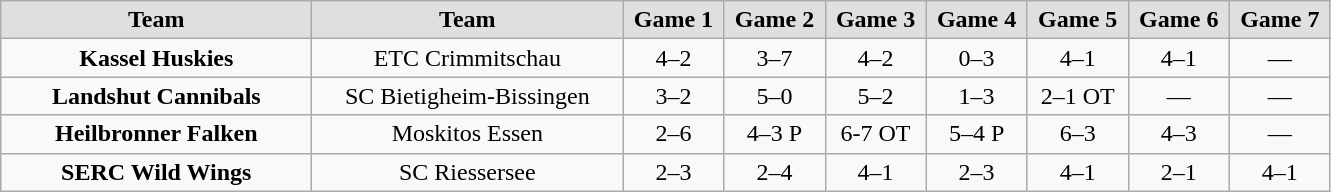<table class="wikitable">
<tr style="text-align:center; background:#dfdfdf;">
<td style="width:200px; "><strong>Team</strong></td>
<td style="width:200px; "><strong>Team</strong></td>
<td style="width:60px; "><strong>Game 1</strong></td>
<td style="width:60px; "><strong>Game 2</strong></td>
<td style="width:60px; "><strong>Game 3</strong></td>
<td style="width:60px; "><strong>Game 4</strong></td>
<td style="width:60px; "><strong>Game 5</strong></td>
<td style="width:60px; "><strong>Game 6</strong></td>
<td style="width:60px; "><strong>Game 7</strong></td>
</tr>
<tr style="text-align:center;">
<td><strong>Kassel Huskies</strong></td>
<td>ETC Crimmitschau</td>
<td>4–2</td>
<td>3–7</td>
<td>4–2</td>
<td>0–3</td>
<td>4–1</td>
<td>4–1</td>
<td>—</td>
</tr>
<tr style="text-align:center;">
<td><strong>Landshut Cannibals</strong></td>
<td>SC Bietigheim-Bissingen</td>
<td>3–2</td>
<td>5–0</td>
<td>5–2</td>
<td>1–3</td>
<td>2–1 OT</td>
<td>—</td>
<td>—</td>
</tr>
<tr style="text-align:center;">
<td><strong>Heilbronner Falken</strong></td>
<td>Moskitos Essen</td>
<td>2–6</td>
<td>4–3 P</td>
<td>6-7 OT</td>
<td>5–4 P</td>
<td>6–3</td>
<td>4–3</td>
<td>—</td>
</tr>
<tr style="text-align:center;">
<td><strong>SERC Wild Wings</strong></td>
<td>SC Riessersee</td>
<td>2–3</td>
<td>2–4</td>
<td>4–1</td>
<td>2–3</td>
<td>4–1</td>
<td>2–1</td>
<td>4–1</td>
</tr>
</table>
